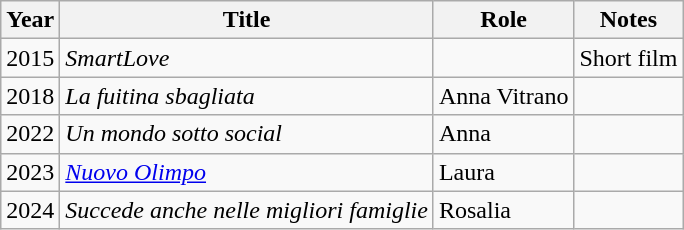<table class="wikitable sortable">
<tr>
<th>Year</th>
<th>Title</th>
<th>Role</th>
<th class="unsortable">Notes</th>
</tr>
<tr>
<td>2015</td>
<td><em>SmartLove </em></td>
<td></td>
<td>Short film</td>
</tr>
<tr>
<td>2018</td>
<td><em>La fuitina sbagliata</em></td>
<td>Anna Vitrano</td>
<td></td>
</tr>
<tr>
<td>2022</td>
<td><em>Un mondo sotto social</em></td>
<td>Anna</td>
<td></td>
</tr>
<tr>
<td>2023</td>
<td><em><a href='#'>Nuovo Olimpo</a></em></td>
<td>Laura</td>
<td></td>
</tr>
<tr>
<td>2024</td>
<td><em>Succede anche nelle migliori famiglie</em></td>
<td>Rosalia</td>
<td></td>
</tr>
</table>
